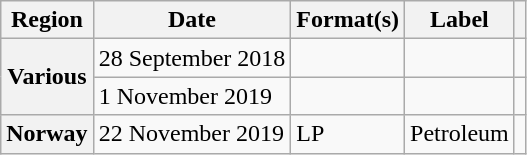<table class="wikitable plainrowheaders">
<tr>
<th scope="col">Region</th>
<th scope="col">Date</th>
<th scope="col">Format(s)</th>
<th scope="col">Label</th>
<th scope="col"></th>
</tr>
<tr>
<th scope="row" rowspan="2">Various</th>
<td>28 September 2018</td>
<td></td>
<td></td>
<td align="center"></td>
</tr>
<tr>
<td>1 November 2019</td>
<td></td>
<td></td>
<td align="center"></td>
</tr>
<tr>
<th scope="row">Norway</th>
<td>22 November 2019</td>
<td>LP</td>
<td>Petroleum</td>
<td align="center"></td>
</tr>
</table>
